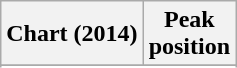<table class="wikitable sortable plainrowheaders" style="text-align:center">
<tr>
<th scope="col">Chart (2014)</th>
<th scope="col">Peak<br> position</th>
</tr>
<tr>
</tr>
<tr>
</tr>
</table>
